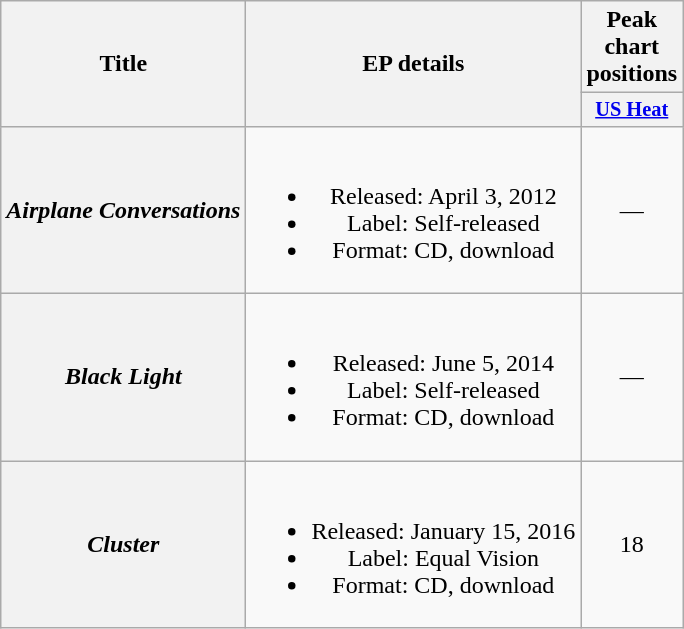<table class="wikitable plainrowheaders" style="text-align:center;">
<tr>
<th rowspan="2">Title</th>
<th rowspan="2">EP details</th>
<th colspan="1">Peak chart positions</th>
</tr>
<tr>
<th style="width:3em;font-size:85%"><a href='#'>US Heat</a><br></th>
</tr>
<tr>
<th scope="row"><em>Airplane Conversations</em></th>
<td><br><ul><li>Released: April 3, 2012</li><li>Label: Self-released</li><li>Format: CD, download</li></ul></td>
<td>—</td>
</tr>
<tr>
<th scope="row"><em>Black Light</em></th>
<td><br><ul><li>Released: June 5, 2014</li><li>Label: Self-released</li><li>Format: CD, download</li></ul></td>
<td>—</td>
</tr>
<tr>
<th scope="row"><em>Cluster</em></th>
<td><br><ul><li>Released: January 15, 2016</li><li>Label: Equal Vision</li><li>Format: CD, download</li></ul></td>
<td>18</td>
</tr>
</table>
